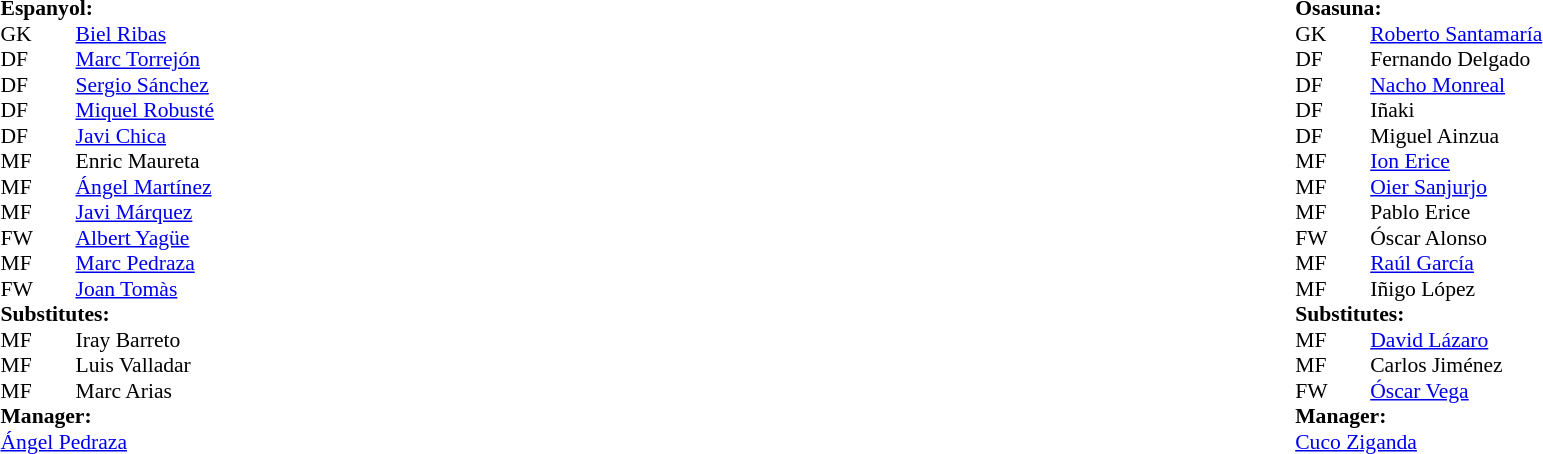<table width="100%">
<tr>
<td valign="top" width="50%"><br><table style="font-size: 90%" cellspacing="0" cellpadding="0">
<tr>
<td colspan="4"><strong>Espanyol:</strong></td>
</tr>
<tr>
<th width=25></th>
<th width=25></th>
</tr>
<tr>
<td>GK</td>
<td></td>
<td> <a href='#'>Biel Ribas</a></td>
</tr>
<tr>
<td>DF</td>
<td></td>
<td> <a href='#'>Marc Torrejón</a>  </td>
</tr>
<tr>
<td>DF</td>
<td></td>
<td> <a href='#'>Sergio Sánchez</a> </td>
</tr>
<tr>
<td>DF</td>
<td></td>
<td> <a href='#'>Miquel Robusté</a></td>
</tr>
<tr>
<td>DF</td>
<td></td>
<td> <a href='#'>Javi Chica</a></td>
</tr>
<tr>
<td>MF</td>
<td></td>
<td> Enric Maureta</td>
</tr>
<tr>
<td>MF</td>
<td></td>
<td> <a href='#'>Ángel Martínez</a></td>
</tr>
<tr>
<td>MF</td>
<td></td>
<td> <a href='#'>Javi Márquez</a> </td>
</tr>
<tr>
<td>FW</td>
<td></td>
<td> <a href='#'>Albert Yagüe</a></td>
</tr>
<tr>
<td>MF</td>
<td></td>
<td> <a href='#'>Marc Pedraza</a> </td>
</tr>
<tr>
<td>FW</td>
<td></td>
<td> <a href='#'>Joan Tomàs</a></td>
</tr>
<tr>
<td colspan=3><strong>Substitutes:</strong></td>
</tr>
<tr>
<td>MF</td>
<td></td>
<td> Iray Barreto </td>
</tr>
<tr>
<td>MF</td>
<td></td>
<td> Luis Valladar </td>
</tr>
<tr>
<td>MF</td>
<td></td>
<td> Marc Arias </td>
</tr>
<tr>
<td colspan=3><strong>Manager:</strong></td>
</tr>
<tr>
<td colspan=4> <a href='#'>Ángel Pedraza</a></td>
</tr>
</table>
</td>
<td valign="top"></td>
<td valign="top" width="50%"><br><table style="font-size: 90%" cellspacing="0" cellpadding="0" align=center>
<tr>
<td colspan="4"><strong>Osasuna:</strong></td>
</tr>
<tr>
<th width=25></th>
<th width=25></th>
</tr>
<tr>
<td>GK</td>
<td></td>
<td> <a href='#'>Roberto Santamaría</a></td>
</tr>
<tr>
<td>DF</td>
<td></td>
<td> Fernando Delgado </td>
</tr>
<tr>
<td>DF</td>
<td></td>
<td> <a href='#'>Nacho Monreal</a></td>
</tr>
<tr>
<td>DF</td>
<td></td>
<td> Iñaki </td>
</tr>
<tr>
<td>DF</td>
<td></td>
<td> Miguel Ainzua </td>
</tr>
<tr>
<td>MF</td>
<td></td>
<td> <a href='#'>Ion Erice</a> </td>
</tr>
<tr>
<td>MF</td>
<td></td>
<td> <a href='#'>Oier Sanjurjo</a></td>
</tr>
<tr>
<td>MF</td>
<td></td>
<td> Pablo Erice </td>
</tr>
<tr>
<td>FW</td>
<td></td>
<td> Óscar Alonso</td>
</tr>
<tr>
<td>MF</td>
<td></td>
<td> <a href='#'>Raúl García</a></td>
</tr>
<tr>
<td>MF</td>
<td></td>
<td> Iñigo López </td>
</tr>
<tr>
<td colspan=3><strong>Substitutes:</strong></td>
</tr>
<tr>
<td>MF</td>
<td></td>
<td> <a href='#'>David Lázaro</a>  </td>
</tr>
<tr>
<td>MF</td>
<td></td>
<td> Carlos Jiménez </td>
</tr>
<tr>
<td>FW</td>
<td></td>
<td> <a href='#'>Óscar Vega</a> </td>
</tr>
<tr>
<td colspan=3><strong>Manager:</strong></td>
</tr>
<tr>
<td colspan=4> <a href='#'>Cuco Ziganda</a></td>
</tr>
</table>
</td>
</tr>
</table>
